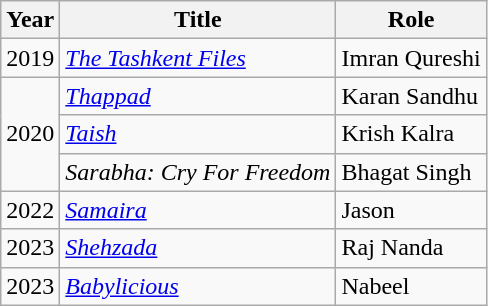<table class="wikitable sortable">
<tr>
<th>Year</th>
<th>Title</th>
<th>Role</th>
</tr>
<tr>
<td>2019</td>
<td><em><a href='#'>The Tashkent Files</a></em></td>
<td>Imran Qureshi</td>
</tr>
<tr>
<td rowspan="3">2020</td>
<td><em><a href='#'>Thappad</a></em></td>
<td>Karan Sandhu</td>
</tr>
<tr>
<td><em><a href='#'>Taish</a></em></td>
<td>Krish Kalra</td>
</tr>
<tr>
<td><em>Sarabha: Cry For Freedom</em></td>
<td>Bhagat Singh</td>
</tr>
<tr>
<td>2022</td>
<td><em><a href='#'>Samaira</a></em></td>
<td>Jason</td>
</tr>
<tr>
<td>2023</td>
<td><em><a href='#'>Shehzada</a></em></td>
<td>Raj Nanda</td>
</tr>
<tr>
<td>2023</td>
<td><em><a href='#'>Babylicious</a></em></td>
<td>Nabeel</td>
</tr>
</table>
